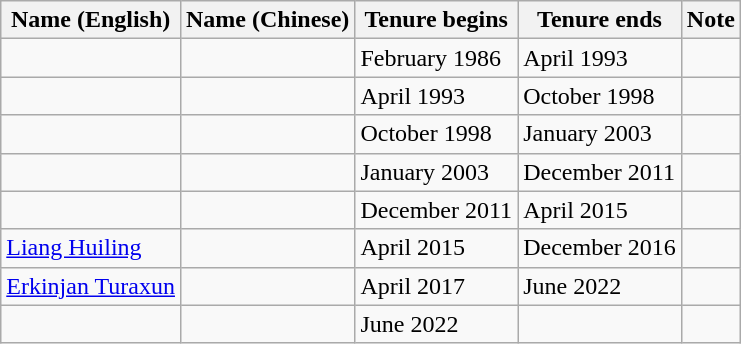<table class="wikitable">
<tr>
<th>Name (English)</th>
<th>Name (Chinese)</th>
<th>Tenure begins</th>
<th>Tenure ends</th>
<th>Note</th>
</tr>
<tr>
<td></td>
<td></td>
<td>February 1986</td>
<td>April 1993</td>
<td></td>
</tr>
<tr>
<td></td>
<td></td>
<td>April 1993</td>
<td>October 1998</td>
<td></td>
</tr>
<tr>
<td></td>
<td></td>
<td>October 1998</td>
<td>January 2003</td>
<td></td>
</tr>
<tr>
<td></td>
<td></td>
<td>January 2003</td>
<td>December 2011</td>
<td></td>
</tr>
<tr>
<td></td>
<td></td>
<td>December 2011</td>
<td>April 2015</td>
<td></td>
</tr>
<tr>
<td><a href='#'>Liang Huiling</a></td>
<td></td>
<td>April 2015</td>
<td>December 2016</td>
<td></td>
</tr>
<tr>
<td><a href='#'>Erkinjan Turaxun</a></td>
<td></td>
<td>April 2017</td>
<td>June 2022</td>
<td></td>
</tr>
<tr>
<td></td>
<td></td>
<td>June 2022</td>
<td></td>
<td></td>
</tr>
</table>
